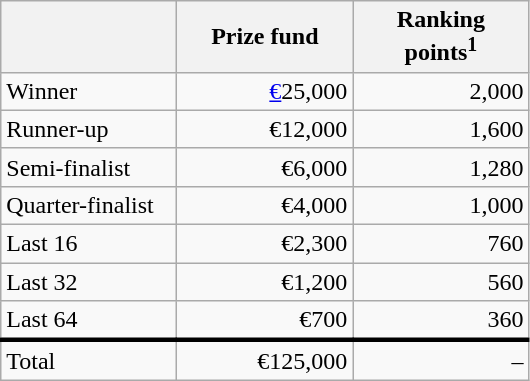<table class="wikitable">
<tr>
<th width=110px></th>
<th width=110px align="right">Prize fund</th>
<th width=110px align="right">Ranking points<sup>1</sup></th>
</tr>
<tr>
<td>Winner</td>
<td align="right"><a href='#'>€</a>25,000</td>
<td align="right">2,000</td>
</tr>
<tr>
<td>Runner-up</td>
<td align="right">€12,000</td>
<td align="right">1,600</td>
</tr>
<tr>
<td>Semi-finalist</td>
<td align="right">€6,000</td>
<td align="right">1,280</td>
</tr>
<tr>
<td>Quarter-finalist</td>
<td align="right">€4,000</td>
<td align="right">1,000</td>
</tr>
<tr>
<td>Last 16</td>
<td align="right">€2,300</td>
<td align="right">760</td>
</tr>
<tr>
<td>Last 32</td>
<td align="right">€1,200</td>
<td align="right">560</td>
</tr>
<tr>
<td>Last 64</td>
<td align="right">€700</td>
<td align="right">360</td>
</tr>
<tr style="border-top:medium solid">
<td>Total</td>
<td align="right">€125,000</td>
<td align="right">–</td>
</tr>
</table>
